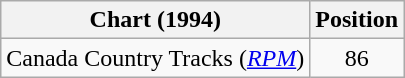<table class="wikitable sortable">
<tr>
<th scope="col">Chart (1994)</th>
<th scope="col">Position</th>
</tr>
<tr>
<td>Canada Country Tracks (<em><a href='#'>RPM</a></em>)</td>
<td align="center">86</td>
</tr>
</table>
